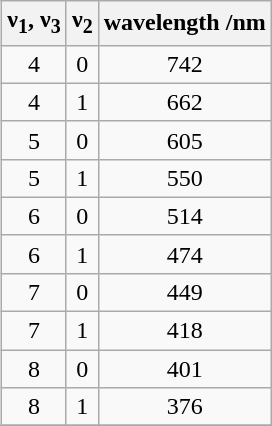<table class="wikitable"  style="float: right;">
<tr>
<th>ν<sub>1</sub>, ν<sub>3</sub></th>
<th>ν<sub>2</sub></th>
<th>wavelength /nm</th>
</tr>
<tr align="center">
<td>4</td>
<td>0</td>
<td>742</td>
</tr>
<tr align="center">
<td>4</td>
<td>1</td>
<td>662</td>
</tr>
<tr align="center">
<td>5</td>
<td>0</td>
<td>605</td>
</tr>
<tr align="center">
<td>5</td>
<td>1</td>
<td>550</td>
</tr>
<tr align="center">
<td>6</td>
<td>0</td>
<td>514</td>
</tr>
<tr align="center">
<td>6</td>
<td>1</td>
<td>474</td>
</tr>
<tr align="center">
<td>7</td>
<td>0</td>
<td>449</td>
</tr>
<tr align="center">
<td>7</td>
<td>1</td>
<td>418</td>
</tr>
<tr align="center">
<td>8</td>
<td>0</td>
<td>401</td>
</tr>
<tr align="center">
<td>8</td>
<td>1</td>
<td>376</td>
</tr>
<tr>
</tr>
</table>
